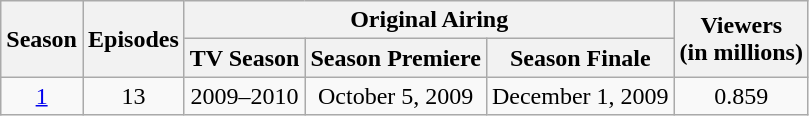<table style="text-align:center;" class="wikitable" border="1">
<tr>
<th rowspan="2">Season</th>
<th rowspan="2">Episodes</th>
<th colspan="3">Original Airing</th>
<th rowspan="2">Viewers<br>(in millions)</th>
</tr>
<tr>
<th>TV Season</th>
<th>Season Premiere</th>
<th>Season Finale</th>
</tr>
<tr>
<td><a href='#'>1</a></td>
<td>13</td>
<td>2009–2010</td>
<td>October 5, 2009</td>
<td>December 1, 2009</td>
<td style="text-align:center">0.859</td>
</tr>
</table>
